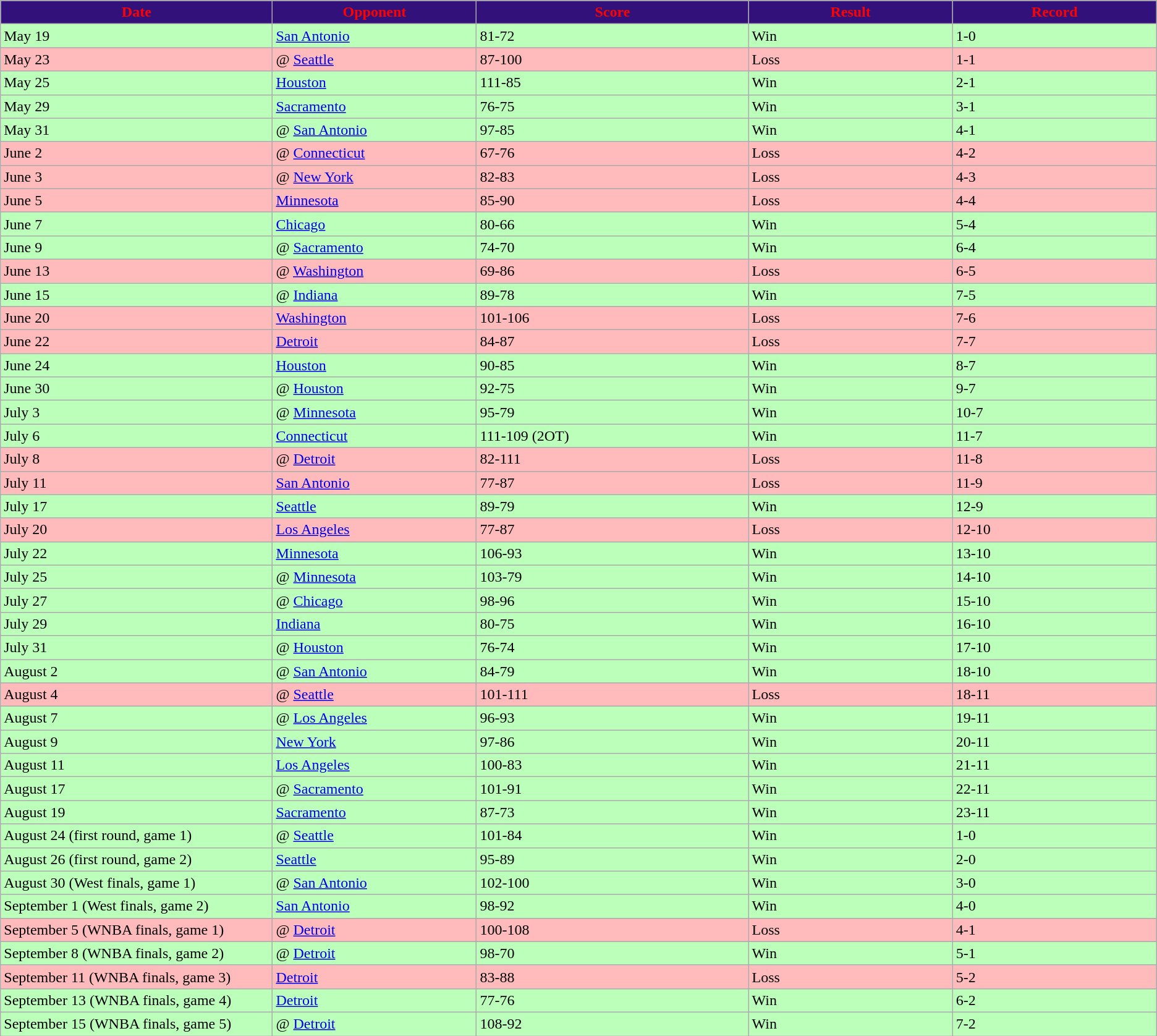<table class="wikitable sortable sortable">
<tr>
<th style="background:#32127a; color:red; width:20%;">Date</th>
<th style="background:#32127a; color:red; width:15%;">Opponent</th>
<th style="background:#32127a; color:red; width:20%;">Score</th>
<th style="background:#32127a; color:red; width:15%;">Result</th>
<th style="background:#32127a; color:red; width:15%;">Record</th>
</tr>
<tr style="background:#bfb;">
<td>May 19</td>
<td><a href='#'>San Antonio</a></td>
<td>81-72</td>
<td>Win</td>
<td>1-0</td>
</tr>
<tr style="background:#fbb;">
<td>May 23</td>
<td>@ <a href='#'>Seattle</a></td>
<td>87-100</td>
<td>Loss</td>
<td>1-1</td>
</tr>
<tr style="background:#bfb;">
<td>May 25</td>
<td><a href='#'>Houston</a></td>
<td>111-85</td>
<td>Win</td>
<td>2-1</td>
</tr>
<tr style="background:#bfb;">
<td>May 29</td>
<td><a href='#'>Sacramento</a></td>
<td>76-75</td>
<td>Win</td>
<td>3-1</td>
</tr>
<tr style="background:#bfb;">
<td>May 31</td>
<td>@ <a href='#'>San Antonio</a></td>
<td>97-85</td>
<td>Win</td>
<td>4-1</td>
</tr>
<tr style="background:#fbb;">
<td>June 2</td>
<td>@ <a href='#'>Connecticut</a></td>
<td>67-76</td>
<td>Loss</td>
<td>4-2</td>
</tr>
<tr style="background:#fbb;">
<td>June 3</td>
<td>@ <a href='#'>New York</a></td>
<td>82-83</td>
<td>Loss</td>
<td>4-3</td>
</tr>
<tr style="background:#fbb;">
<td>June 5</td>
<td><a href='#'>Minnesota</a></td>
<td>85-90</td>
<td>Loss</td>
<td>4-4</td>
</tr>
<tr style="background:#bfb;">
<td>June 7</td>
<td><a href='#'>Chicago</a></td>
<td>80-66</td>
<td>Win</td>
<td>5-4</td>
</tr>
<tr style="background:#bfb;">
<td>June 9</td>
<td>@ <a href='#'>Sacramento</a></td>
<td>74-70</td>
<td>Win</td>
<td>6-4</td>
</tr>
<tr style="background:#fbb;">
<td>June 13</td>
<td>@ <a href='#'>Washington</a></td>
<td>69-86</td>
<td>Loss</td>
<td>6-5</td>
</tr>
<tr style="background:#bfb;">
<td>June 15</td>
<td>@ <a href='#'>Indiana</a></td>
<td>89-78</td>
<td>Win</td>
<td>7-5</td>
</tr>
<tr style="background:#fbb;">
<td>June 20</td>
<td><a href='#'>Washington</a></td>
<td>101-106</td>
<td>Loss</td>
<td>7-6</td>
</tr>
<tr style="background:#fbb;">
<td>June 22</td>
<td><a href='#'>Detroit</a></td>
<td>84-87</td>
<td>Loss</td>
<td>7-7</td>
</tr>
<tr style="background:#bfb;">
<td>June 24</td>
<td><a href='#'>Houston</a></td>
<td>90-85</td>
<td>Win</td>
<td>8-7</td>
</tr>
<tr style="background:#bfb;">
<td>June 30</td>
<td>@ <a href='#'>Houston</a></td>
<td>92-75</td>
<td>Win</td>
<td>9-7</td>
</tr>
<tr style="background:#bfb;">
<td>July 3</td>
<td>@ <a href='#'>Minnesota</a></td>
<td>95-79</td>
<td>Win</td>
<td>10-7</td>
</tr>
<tr style="background:#bfb;">
<td>July 6</td>
<td><a href='#'>Connecticut</a></td>
<td>111-109 (2OT)</td>
<td>Win</td>
<td>11-7</td>
</tr>
<tr style="background:#fbb;">
<td>July 8</td>
<td>@ <a href='#'>Detroit</a></td>
<td>82-111</td>
<td>Loss</td>
<td>11-8</td>
</tr>
<tr style="background:#fbb;">
<td>July 11</td>
<td><a href='#'>San Antonio</a></td>
<td>77-87</td>
<td>Loss</td>
<td>11-9</td>
</tr>
<tr style="background:#bfb;">
<td>July 17</td>
<td><a href='#'>Seattle</a></td>
<td>89-79</td>
<td>Win</td>
<td>12-9</td>
</tr>
<tr style="background:#fbb;">
<td>July 20</td>
<td><a href='#'>Los Angeles</a></td>
<td>77-87</td>
<td>Loss</td>
<td>12-10</td>
</tr>
<tr style="background:#bfb;">
<td>July 22</td>
<td><a href='#'>Minnesota</a></td>
<td>106-93</td>
<td>Win</td>
<td>13-10</td>
</tr>
<tr style="background:#bfb;">
<td>July 25</td>
<td>@ <a href='#'>Minnesota</a></td>
<td>103-79</td>
<td>Win</td>
<td>14-10</td>
</tr>
<tr style="background:#bfb;">
<td>July 27</td>
<td>@ <a href='#'>Chicago</a></td>
<td>98-96</td>
<td>Win</td>
<td>15-10</td>
</tr>
<tr style="background:#bfb;">
<td>July 29</td>
<td><a href='#'>Indiana</a></td>
<td>80-75</td>
<td>Win</td>
<td>16-10</td>
</tr>
<tr style="background:#bfb;">
<td>July 31</td>
<td>@ <a href='#'>Houston</a></td>
<td>76-74</td>
<td>Win</td>
<td>17-10</td>
</tr>
<tr style="background:#bfb;">
<td>August 2</td>
<td>@ <a href='#'>San Antonio</a></td>
<td>84-79</td>
<td>Win</td>
<td>18-10</td>
</tr>
<tr style="background:#fbb;">
<td>August 4</td>
<td>@ <a href='#'>Seattle</a></td>
<td>101-111</td>
<td>Loss</td>
<td>18-11</td>
</tr>
<tr style="background:#bfb;">
<td>August 7</td>
<td>@ <a href='#'>Los Angeles</a></td>
<td>96-93</td>
<td>Win</td>
<td>19-11</td>
</tr>
<tr style="background:#bfb;">
<td>August 9</td>
<td><a href='#'>New York</a></td>
<td>97-86</td>
<td>Win</td>
<td>20-11</td>
</tr>
<tr style="background:#bfb;">
<td>August 11</td>
<td><a href='#'>Los Angeles</a></td>
<td>100-83</td>
<td>Win</td>
<td>21-11</td>
</tr>
<tr style="background:#bfb;">
<td>August 17</td>
<td>@ <a href='#'>Sacramento</a></td>
<td>101-91</td>
<td>Win</td>
<td>22-11</td>
</tr>
<tr style="background:#bfb;">
<td>August 19</td>
<td><a href='#'>Sacramento</a></td>
<td>87-73</td>
<td>Win</td>
<td>23-11</td>
</tr>
<tr style="background:#bfb;">
<td>August 24 (first round, game 1)</td>
<td>@ <a href='#'>Seattle</a></td>
<td>101-84</td>
<td>Win</td>
<td>1-0</td>
</tr>
<tr style="background:#bfb;">
<td>August 26 (first round, game 2)</td>
<td><a href='#'>Seattle</a></td>
<td>95-89</td>
<td>Win</td>
<td>2-0</td>
</tr>
<tr style="background:#bfb;">
<td>August 30 (West finals, game 1)</td>
<td>@ <a href='#'>San Antonio</a></td>
<td>102-100</td>
<td>Win</td>
<td>3-0</td>
</tr>
<tr style="background:#bfb;">
<td>September 1 (West finals, game 2)</td>
<td><a href='#'>San Antonio</a></td>
<td>98-92</td>
<td>Win</td>
<td>4-0</td>
</tr>
<tr style="background:#fbb;">
<td>September 5 (WNBA finals, game 1)</td>
<td>@ <a href='#'>Detroit</a></td>
<td>100-108</td>
<td>Loss</td>
<td>4-1</td>
</tr>
<tr style="background:#bfb;">
<td>September 8 (WNBA finals, game 2)</td>
<td>@ <a href='#'>Detroit</a></td>
<td>98-70</td>
<td>Win</td>
<td>5-1</td>
</tr>
<tr style="background:#fbb;">
<td>September 11 (WNBA finals, game 3)</td>
<td><a href='#'>Detroit</a></td>
<td>83-88</td>
<td>Loss</td>
<td>5-2</td>
</tr>
<tr style="background:#bfb;">
<td>September 13 (WNBA finals, game 4)</td>
<td><a href='#'>Detroit</a></td>
<td>77-76</td>
<td>Win</td>
<td>6-2</td>
</tr>
<tr style="background:#bfb;">
<td>September 15 (WNBA finals, game 5)</td>
<td>@ <a href='#'>Detroit</a></td>
<td>108-92</td>
<td>Win</td>
<td>7-2</td>
</tr>
</table>
